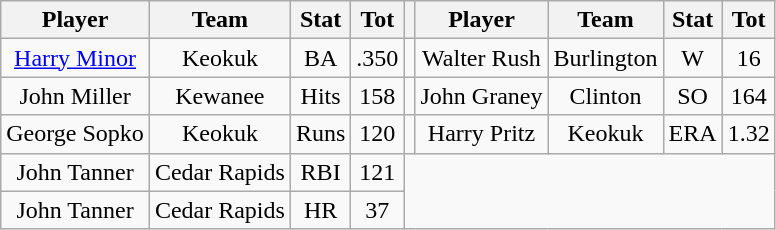<table class="wikitable" style="text-align:center">
<tr>
<th>Player</th>
<th>Team</th>
<th>Stat</th>
<th>Tot</th>
<th></th>
<th>Player</th>
<th>Team</th>
<th>Stat</th>
<th>Tot</th>
</tr>
<tr>
<td><a href='#'>Harry Minor</a></td>
<td>Keokuk</td>
<td>BA</td>
<td>.350</td>
<td></td>
<td>Walter Rush</td>
<td>Burlington</td>
<td>W</td>
<td>16</td>
</tr>
<tr>
<td>John Miller</td>
<td>Kewanee</td>
<td>Hits</td>
<td>158</td>
<td></td>
<td>John Graney</td>
<td>Clinton</td>
<td>SO</td>
<td>164</td>
</tr>
<tr>
<td>George Sopko</td>
<td>Keokuk</td>
<td>Runs</td>
<td>120</td>
<td></td>
<td>Harry Pritz</td>
<td>Keokuk</td>
<td>ERA</td>
<td>1.32</td>
</tr>
<tr>
<td>John Tanner</td>
<td>Cedar Rapids</td>
<td>RBI</td>
<td>121</td>
</tr>
<tr>
<td>John Tanner</td>
<td>Cedar Rapids</td>
<td>HR</td>
<td>37</td>
</tr>
</table>
